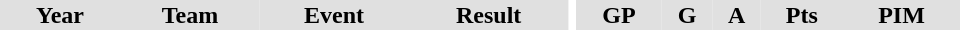<table border="0" cellpadding="1" cellspacing="0" ID="Table3" style="text-align:center; width:40em">
<tr ALIGN="center" bgcolor="#e0e0e0">
<th>Year</th>
<th>Team</th>
<th>Event</th>
<th>Result</th>
<th rowspan="99" bgcolor="#ffffff"></th>
<th>GP</th>
<th>G</th>
<th>A</th>
<th>Pts</th>
<th>PIM</th>
</tr>
</table>
